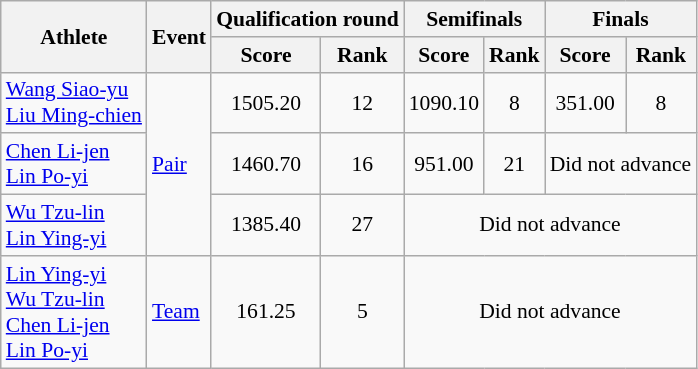<table class="wikitable" style="font-size:90%; text-align:center">
<tr>
<th rowspan="2">Athlete</th>
<th rowspan="2">Event</th>
<th colspan="2">Qualification round</th>
<th colspan="2">Semifinals</th>
<th colspan="2">Finals</th>
</tr>
<tr>
<th>Score</th>
<th>Rank</th>
<th>Score</th>
<th>Rank</th>
<th>Score</th>
<th>Rank</th>
</tr>
<tr>
<td align="left"><a href='#'>Wang Siao-yu</a><br><a href='#'>Liu Ming-chien</a></td>
<td align="left" rowspan="3"><a href='#'>Pair</a></td>
<td>1505.20</td>
<td>12 <strong></strong></td>
<td>1090.10</td>
<td>8 <strong></strong></td>
<td>351.00</td>
<td>8</td>
</tr>
<tr>
<td align="left"><a href='#'>Chen Li-jen</a><br><a href='#'>Lin Po-yi</a></td>
<td>1460.70</td>
<td>16 <strong></strong></td>
<td>951.00</td>
<td>21</td>
<td colspan="2">Did not advance</td>
</tr>
<tr>
<td align="left"><a href='#'>Wu Tzu-lin</a><br><a href='#'>Lin Ying-yi</a></td>
<td>1385.40</td>
<td>27</td>
<td colspan="4">Did not advance</td>
</tr>
<tr>
<td align="left"><a href='#'>Lin Ying-yi</a><br><a href='#'>Wu Tzu-lin</a><br><a href='#'>Chen Li-jen</a><br><a href='#'>Lin Po-yi</a></td>
<td align="left"><a href='#'>Team</a></td>
<td>161.25</td>
<td>5</td>
<td colspan="4">Did not advance</td>
</tr>
</table>
